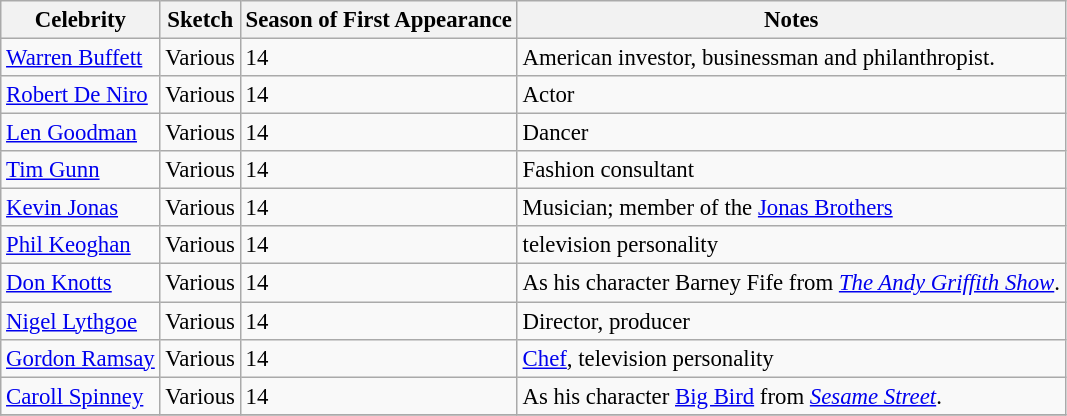<table class="wikitable" style="font-size: 95%;">
<tr>
<th>Celebrity</th>
<th>Sketch</th>
<th>Season of First Appearance</th>
<th>Notes</th>
</tr>
<tr>
<td><a href='#'>Warren Buffett</a></td>
<td>Various</td>
<td>14</td>
<td>American investor, businessman and philanthropist.</td>
</tr>
<tr>
<td><a href='#'>Robert De Niro</a></td>
<td>Various</td>
<td>14</td>
<td>Actor</td>
</tr>
<tr>
<td><a href='#'>Len Goodman</a></td>
<td>Various</td>
<td>14</td>
<td>Dancer</td>
</tr>
<tr>
<td><a href='#'>Tim Gunn</a></td>
<td>Various</td>
<td>14</td>
<td>Fashion consultant</td>
</tr>
<tr>
<td><a href='#'>Kevin Jonas</a></td>
<td>Various</td>
<td>14</td>
<td>Musician; member of the <a href='#'>Jonas Brothers</a></td>
</tr>
<tr>
<td><a href='#'>Phil Keoghan</a></td>
<td>Various</td>
<td>14</td>
<td>television personality</td>
</tr>
<tr>
<td><a href='#'>Don Knotts</a></td>
<td>Various</td>
<td>14</td>
<td>As his character Barney Fife from <em><a href='#'>The Andy Griffith Show</a></em>.</td>
</tr>
<tr>
<td><a href='#'>Nigel Lythgoe</a></td>
<td>Various</td>
<td>14</td>
<td>Director, producer</td>
</tr>
<tr>
<td><a href='#'>Gordon Ramsay</a></td>
<td>Various</td>
<td>14</td>
<td><a href='#'>Chef</a>, television personality</td>
</tr>
<tr>
<td><a href='#'>Caroll Spinney</a></td>
<td>Various</td>
<td>14</td>
<td>As his character <a href='#'>Big Bird</a> from <em><a href='#'>Sesame Street</a></em>.</td>
</tr>
<tr>
</tr>
</table>
